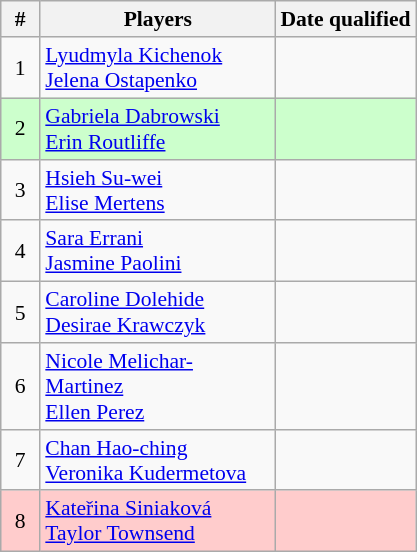<table class="sortable wikitable nowrap" align=right style=text-align:center;font-size:90%>
<tr>
<th width=20>#</th>
<th width=150>Players</th>
<th>Date qualified</th>
</tr>
<tr>
<td>1</td>
<td align=left> <a href='#'>Lyudmyla Kichenok</a><br> <a href='#'>Jelena Ostapenko</a></td>
<td></td>
</tr>
<tr style="background:#cfc;">
<td>2</td>
<td align=left> <a href='#'>Gabriela Dabrowski</a><br> <a href='#'>Erin Routliffe</a></td>
<td></td>
</tr>
<tr>
<td>3</td>
<td align=left> <a href='#'>Hsieh Su-wei</a><br> <a href='#'>Elise Mertens</a></td>
<td></td>
</tr>
<tr>
<td>4</td>
<td align=left> <a href='#'>Sara Errani</a><br> <a href='#'>Jasmine Paolini</a></td>
<td></td>
</tr>
<tr>
<td>5</td>
<td align=left> <a href='#'>Caroline Dolehide</a><br> <a href='#'>Desirae Krawczyk</a></td>
<td></td>
</tr>
<tr>
<td>6</td>
<td align=left> <a href='#'>Nicole Melichar-Martinez</a><br> <a href='#'>Ellen Perez</a></td>
<td></td>
</tr>
<tr>
<td>7</td>
<td align=left> <a href='#'>Chan Hao-ching</a><br> <a href='#'>Veronika Kudermetova</a></td>
<td></td>
</tr>
<tr style="background:#fcc;">
<td>8</td>
<td align=left> <a href='#'>Kateřina Siniaková</a><br> <a href='#'>Taylor Townsend</a></td>
<td></td>
</tr>
</table>
